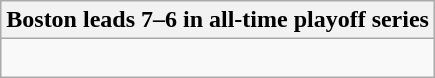<table class="wikitable collapsible collapsed">
<tr>
<th>Boston leads 7–6 in all-time playoff series</th>
</tr>
<tr>
<td><br>











</td>
</tr>
</table>
